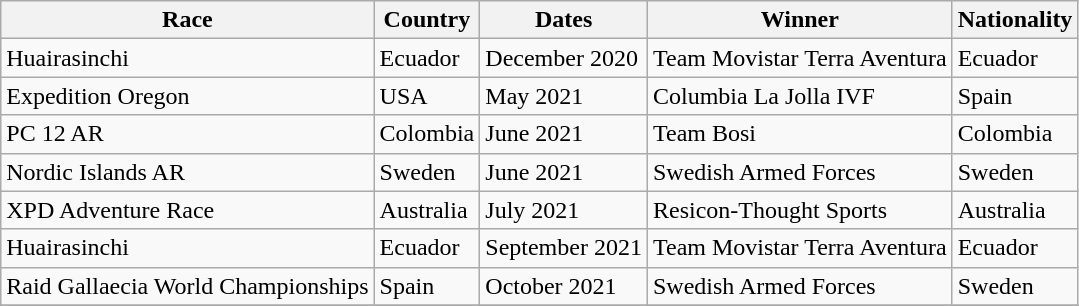<table class="wikitable sortable">
<tr>
<th>Race</th>
<th>Country</th>
<th>Dates</th>
<th>Winner</th>
<th>Nationality</th>
</tr>
<tr>
<td>Huairasinchi</td>
<td>Ecuador</td>
<td>December 2020</td>
<td>Team Movistar Terra Aventura</td>
<td>Ecuador</td>
</tr>
<tr |->
<td>Expedition Oregon</td>
<td>USA</td>
<td>May 2021</td>
<td>Columbia La Jolla IVF</td>
<td>Spain</td>
</tr>
<tr>
<td>PC 12 AR</td>
<td>Colombia</td>
<td>June 2021</td>
<td>Team Bosi</td>
<td>Colombia</td>
</tr>
<tr>
<td>Nordic Islands AR</td>
<td>Sweden</td>
<td>June 2021</td>
<td>Swedish Armed Forces</td>
<td>Sweden</td>
</tr>
<tr>
<td>XPD Adventure Race</td>
<td>Australia</td>
<td>July 2021</td>
<td>Resicon-Thought Sports</td>
<td>Australia</td>
</tr>
<tr>
<td>Huairasinchi</td>
<td>Ecuador</td>
<td>September 2021</td>
<td>Team Movistar Terra Aventura</td>
<td>Ecuador</td>
</tr>
<tr>
<td>Raid Gallaecia World Championships</td>
<td>Spain</td>
<td>October 2021</td>
<td>Swedish Armed Forces</td>
<td>Sweden</td>
</tr>
<tr>
</tr>
</table>
